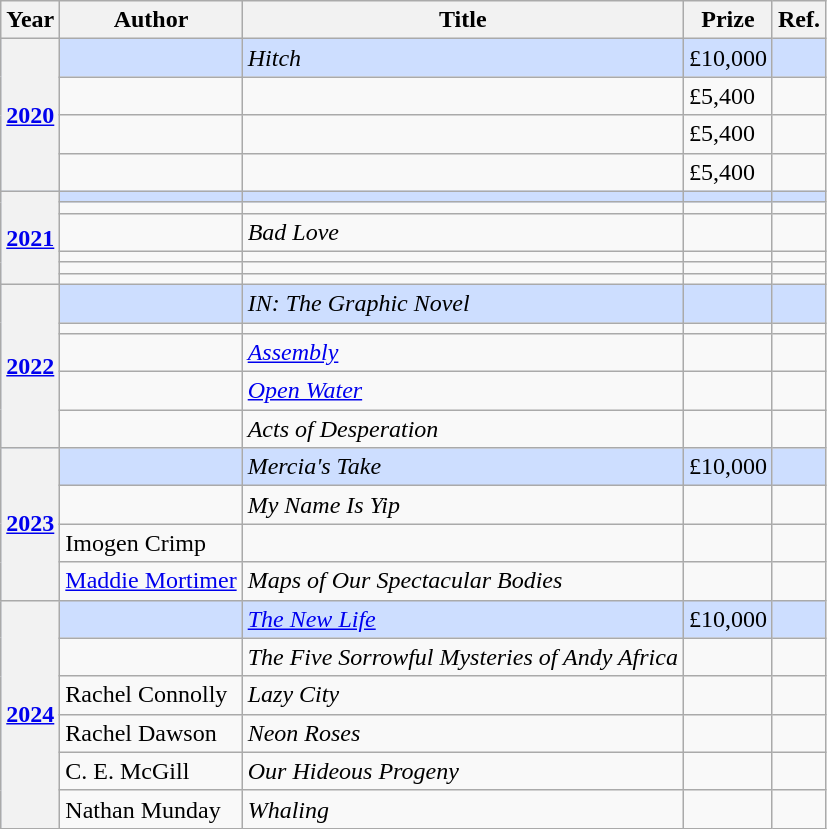<table class="wikitable sortable mw-collapsible">
<tr>
<th>Year</th>
<th>Author</th>
<th>Title</th>
<th>Prize</th>
<th>Ref.</th>
</tr>
<tr style="background:#cddeff">
<th rowspan="4"><a href='#'>2020</a></th>
<td></td>
<td><em>Hitch</em></td>
<td>£10,000</td>
<td></td>
</tr>
<tr>
<td></td>
<td><em></em></td>
<td>£5,400</td>
<td></td>
</tr>
<tr>
<td></td>
<td><em></em></td>
<td>£5,400</td>
<td></td>
</tr>
<tr>
<td></td>
<td><em></em></td>
<td>£5,400</td>
<td></td>
</tr>
<tr style="background:#cddeff">
<th rowspan="6"><a href='#'>2021</a></th>
<td></td>
<td><em></em></td>
<td></td>
<td></td>
</tr>
<tr>
<td></td>
<td><em></em></td>
<td></td>
<td></td>
</tr>
<tr>
<td></td>
<td><em>Bad Love</em></td>
<td></td>
<td></td>
</tr>
<tr>
<td></td>
<td><em></em></td>
<td></td>
<td></td>
</tr>
<tr>
<td></td>
<td><em></em></td>
<td></td>
<td></td>
</tr>
<tr>
<td></td>
<td><em></em></td>
<td></td>
<td></td>
</tr>
<tr style="background:#cddeff">
<th rowspan="5"><a href='#'>2022</a></th>
<td></td>
<td><em>IN: The Graphic Novel</em></td>
<td></td>
<td></td>
</tr>
<tr>
<td></td>
<td><em></em></td>
<td></td>
<td></td>
</tr>
<tr>
<td></td>
<td><em><a href='#'>Assembly</a></em></td>
<td></td>
<td></td>
</tr>
<tr>
<td></td>
<td><em><a href='#'>Open Water</a></em></td>
<td></td>
<td></td>
</tr>
<tr>
<td></td>
<td><em>Acts of Desperation</em></td>
<td></td>
<td></td>
</tr>
<tr style="background:#cddeff">
<th rowspan="4"><a href='#'>2023</a></th>
<td></td>
<td><em>Mercia's Take</em></td>
<td>£10,000</td>
<td></td>
</tr>
<tr>
<td></td>
<td><em>My Name Is Yip</em></td>
<td></td>
<td></td>
</tr>
<tr>
<td>Imogen Crimp</td>
<td></td>
<td></td>
<td></td>
</tr>
<tr>
<td><a href='#'>Maddie Mortimer</a></td>
<td><em>Maps of Our Spectacular Bodies</em></td>
<td></td>
<td></td>
</tr>
<tr style="background:#cddeff">
<th rowspan="6"><a href='#'>2024</a></th>
<td></td>
<td><em><a href='#'>The New Life</a></em></td>
<td>£10,000</td>
<td></td>
</tr>
<tr>
<td></td>
<td><em>The Five Sorrowful Mysteries of Andy Africa</em></td>
<td></td>
<td></td>
</tr>
<tr>
<td>Rachel Connolly</td>
<td><em>Lazy City</em></td>
<td></td>
<td></td>
</tr>
<tr>
<td>Rachel Dawson</td>
<td><em>Neon Roses</em></td>
<td></td>
<td></td>
</tr>
<tr>
<td>C. E. McGill</td>
<td><em>Our Hideous Progeny</em></td>
<td></td>
<td></td>
</tr>
<tr>
<td>Nathan Munday</td>
<td><em>Whaling</em></td>
<td></td>
<td></td>
</tr>
</table>
